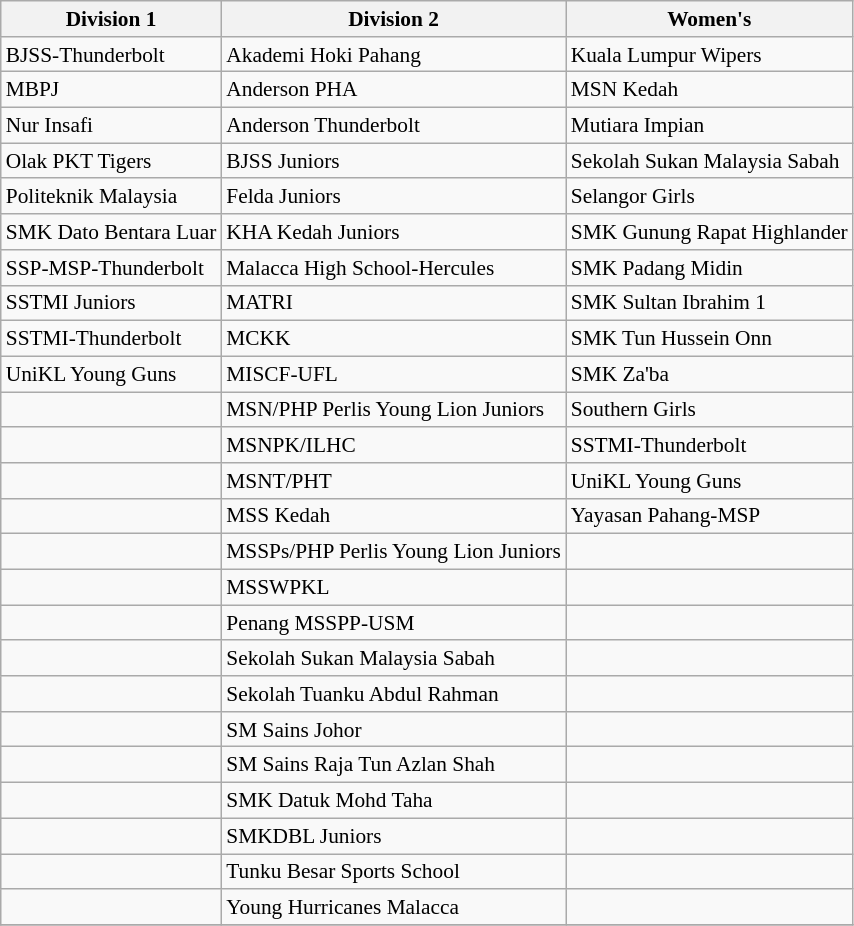<table class="wikitable sortable" style="font-size: 89%;">
<tr>
<th>Division 1</th>
<th>Division 2</th>
<th>Women's</th>
</tr>
<tr>
<td>BJSS-Thunderbolt</td>
<td>Akademi Hoki Pahang</td>
<td> Kuala Lumpur Wipers</td>
</tr>
<tr>
<td>MBPJ</td>
<td>Anderson PHA</td>
<td> MSN Kedah</td>
</tr>
<tr>
<td>Nur Insafi</td>
<td>Anderson Thunderbolt</td>
<td> Mutiara Impian</td>
</tr>
<tr>
<td>Olak PKT Tigers</td>
<td>BJSS Juniors</td>
<td> Sekolah Sukan Malaysia Sabah</td>
</tr>
<tr>
<td>Politeknik Malaysia</td>
<td>Felda Juniors</td>
<td> Selangor Girls</td>
</tr>
<tr>
<td>SMK Dato Bentara Luar</td>
<td>KHA Kedah Juniors</td>
<td> SMK Gunung Rapat Highlander</td>
</tr>
<tr>
<td>SSP-MSP-Thunderbolt</td>
<td>Malacca High School-Hercules</td>
<td> SMK Padang Midin</td>
</tr>
<tr>
<td>SSTMI Juniors</td>
<td>MATRI</td>
<td> SMK Sultan Ibrahim 1</td>
</tr>
<tr>
<td>SSTMI-Thunderbolt</td>
<td>MCKK</td>
<td> SMK Tun Hussein Onn</td>
</tr>
<tr>
<td>UniKL Young Guns</td>
<td>MISCF-UFL</td>
<td> SMK Za'ba</td>
</tr>
<tr>
<td></td>
<td>MSN/PHP Perlis Young Lion Juniors</td>
<td> Southern Girls</td>
</tr>
<tr>
<td></td>
<td>MSNPK/ILHC</td>
<td> SSTMI-Thunderbolt</td>
</tr>
<tr>
<td></td>
<td>MSNT/PHT</td>
<td> UniKL Young Guns</td>
</tr>
<tr>
<td></td>
<td>MSS Kedah</td>
<td> Yayasan Pahang-MSP</td>
</tr>
<tr>
<td></td>
<td>MSSPs/PHP Perlis Young Lion Juniors</td>
<td></td>
</tr>
<tr>
<td></td>
<td>MSSWPKL</td>
<td></td>
</tr>
<tr>
<td></td>
<td>Penang MSSPP-USM</td>
<td></td>
</tr>
<tr>
<td></td>
<td>Sekolah Sukan Malaysia Sabah</td>
<td></td>
</tr>
<tr>
<td></td>
<td>Sekolah Tuanku Abdul Rahman</td>
<td></td>
</tr>
<tr>
<td></td>
<td>SM Sains Johor</td>
<td></td>
</tr>
<tr>
<td></td>
<td>SM Sains Raja Tun Azlan Shah</td>
<td></td>
</tr>
<tr>
<td></td>
<td>SMK Datuk Mohd Taha</td>
<td></td>
</tr>
<tr>
<td></td>
<td>SMKDBL Juniors</td>
<td></td>
</tr>
<tr>
<td></td>
<td>Tunku Besar Sports School</td>
<td></td>
</tr>
<tr>
<td></td>
<td>Young Hurricanes Malacca</td>
<td></td>
</tr>
<tr>
</tr>
</table>
